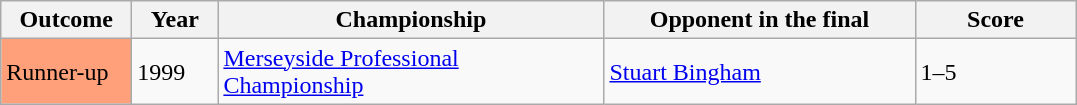<table class="sortable wikitable">
<tr>
<th width="80">Outcome</th>
<th width="50">Year</th>
<th width="250">Championship</th>
<th width="200">Opponent in the final</th>
<th width="100">Score</th>
</tr>
<tr>
<td style="background:#ffa07a;">Runner-up</td>
<td>1999</td>
<td><a href='#'>Merseyside Professional Championship</a></td>
<td> <a href='#'>Stuart Bingham</a></td>
<td>1–5</td>
</tr>
</table>
